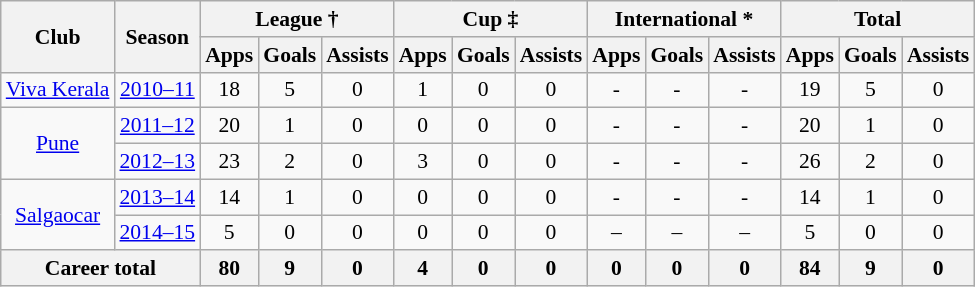<table class="wikitable" style="font-size:90%; text-align:center;">
<tr>
<th rowspan="2">Club</th>
<th rowspan="2">Season</th>
<th colspan="3">League †</th>
<th colspan="3">Cup ‡</th>
<th colspan="3">International *</th>
<th colspan="3">Total</th>
</tr>
<tr>
<th>Apps</th>
<th>Goals</th>
<th>Assists</th>
<th>Apps</th>
<th>Goals</th>
<th>Assists</th>
<th>Apps</th>
<th>Goals</th>
<th>Assists</th>
<th>Apps</th>
<th>Goals</th>
<th>Assists</th>
</tr>
<tr>
<td rowspan="1"><a href='#'>Viva Kerala</a></td>
<td><a href='#'>2010–11</a></td>
<td>18</td>
<td>5</td>
<td>0</td>
<td>1</td>
<td>0</td>
<td>0</td>
<td>-</td>
<td>-</td>
<td>-</td>
<td>19</td>
<td>5</td>
<td>0</td>
</tr>
<tr>
<td rowspan="2"><a href='#'>Pune</a></td>
<td><a href='#'>2011–12</a></td>
<td>20</td>
<td>1</td>
<td>0</td>
<td>0</td>
<td>0</td>
<td>0</td>
<td>-</td>
<td>-</td>
<td>-</td>
<td>20</td>
<td>1</td>
<td>0</td>
</tr>
<tr>
<td><a href='#'>2012–13</a></td>
<td>23</td>
<td>2</td>
<td>0</td>
<td>3</td>
<td>0</td>
<td>0</td>
<td>-</td>
<td>-</td>
<td>-</td>
<td>26</td>
<td>2</td>
<td>0</td>
</tr>
<tr>
<td rowspan=2><a href='#'>Salgaocar</a></td>
<td><a href='#'>2013–14</a></td>
<td>14</td>
<td>1</td>
<td>0</td>
<td>0</td>
<td>0</td>
<td>0</td>
<td>-</td>
<td>-</td>
<td>-</td>
<td>14</td>
<td>1</td>
<td>0</td>
</tr>
<tr>
<td><a href='#'>2014–15</a></td>
<td>5</td>
<td>0</td>
<td>0</td>
<td>0</td>
<td>0</td>
<td>0</td>
<td>–</td>
<td>–</td>
<td>–</td>
<td>5</td>
<td>0</td>
<td>0</td>
</tr>
<tr>
<th colspan="2">Career total</th>
<th>80</th>
<th>9</th>
<th>0</th>
<th>4</th>
<th>0</th>
<th>0</th>
<th>0</th>
<th>0</th>
<th>0</th>
<th>84</th>
<th>9</th>
<th>0</th>
</tr>
</table>
